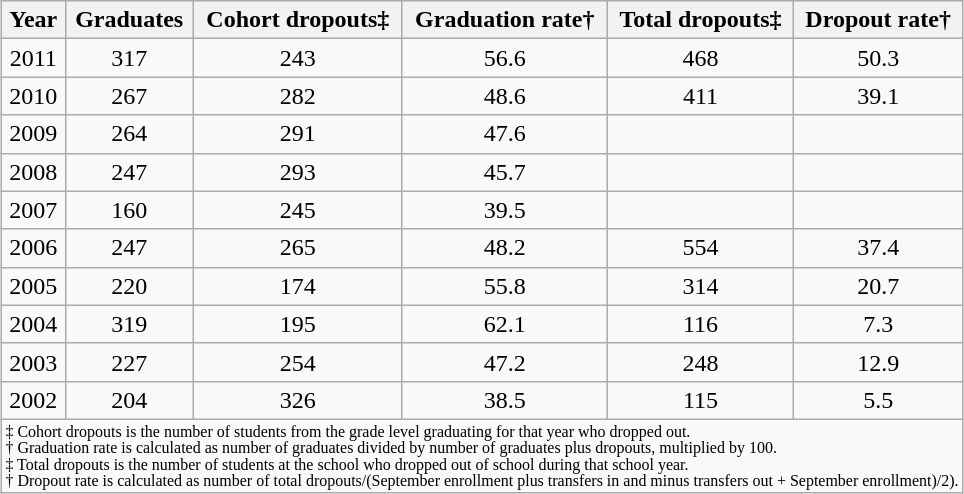<table class="wikitable collapsible sortable" style="margin: 1em auto 1em auto;">
<tr align="center">
<th>Year</th>
<th>Graduates</th>
<th>Cohort dropouts‡</th>
<th>Graduation rate†</th>
<th>Total dropouts‡</th>
<th>Dropout rate†</th>
</tr>
<tr align="center">
<td>2011</td>
<td>317</td>
<td>243</td>
<td>56.6</td>
<td>468</td>
<td>50.3</td>
</tr>
<tr align="center">
<td>2010</td>
<td>267</td>
<td>282</td>
<td>48.6</td>
<td>411</td>
<td>39.1</td>
</tr>
<tr align="center">
<td>2009</td>
<td>264</td>
<td>291</td>
<td>47.6</td>
<td></td>
<td></td>
</tr>
<tr align="center">
<td>2008</td>
<td>247</td>
<td>293</td>
<td>45.7</td>
<td></td>
<td></td>
</tr>
<tr align="center">
<td>2007</td>
<td>160</td>
<td>245</td>
<td>39.5</td>
<td></td>
<td></td>
</tr>
<tr align="center">
<td>2006</td>
<td>247</td>
<td>265</td>
<td>48.2</td>
<td>554</td>
<td>37.4</td>
</tr>
<tr align="center">
<td>2005</td>
<td>220</td>
<td>174</td>
<td>55.8</td>
<td>314</td>
<td>20.7</td>
</tr>
<tr align="center">
<td>2004</td>
<td>319</td>
<td>195</td>
<td>62.1</td>
<td>116</td>
<td>7.3</td>
</tr>
<tr align="center">
<td>2003</td>
<td>227</td>
<td>254</td>
<td>47.2</td>
<td>248</td>
<td>12.9</td>
</tr>
<tr align="center">
<td>2002</td>
<td>204</td>
<td>326</td>
<td>38.5</td>
<td>115</td>
<td>5.5</td>
</tr>
<tr class="sortbottom">
<td colspan="6" style="font-size: 8pt">‡ Cohort dropouts is the number of students from the grade level graduating for that year who dropped out. <br> † Graduation rate is calculated as number of graduates divided by number of graduates plus dropouts, multiplied by 100. <br> ‡ Total dropouts is the number of students at the school who dropped out of school during that school year. <br> † Dropout rate is calculated as number of total dropouts/(September enrollment plus transfers in and minus transfers out + September enrollment)/2).</td>
</tr>
</table>
